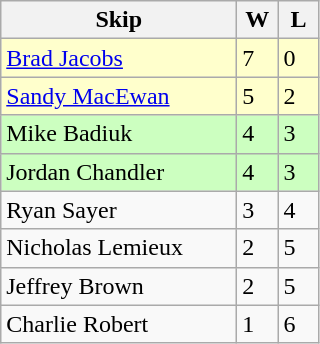<table class=wikitable>
<tr>
<th width=150>Skip</th>
<th width=20>W</th>
<th width=20>L</th>
</tr>
<tr bgcolor=#ffffcc>
<td><a href='#'>Brad Jacobs</a></td>
<td>7</td>
<td>0</td>
</tr>
<tr bgcolor=#ffffcc>
<td><a href='#'>Sandy MacEwan</a></td>
<td>5</td>
<td>2</td>
</tr>
<tr bgcolor=#ccfffcc>
<td>Mike Badiuk</td>
<td>4</td>
<td>3</td>
</tr>
<tr bgcolor=#ccfffcc>
<td>Jordan Chandler</td>
<td>4</td>
<td>3</td>
</tr>
<tr>
<td>Ryan Sayer</td>
<td>3</td>
<td>4</td>
</tr>
<tr>
<td>Nicholas Lemieux</td>
<td>2</td>
<td>5</td>
</tr>
<tr>
<td>Jeffrey Brown</td>
<td>2</td>
<td>5</td>
</tr>
<tr>
<td>Charlie Robert</td>
<td>1</td>
<td>6</td>
</tr>
</table>
